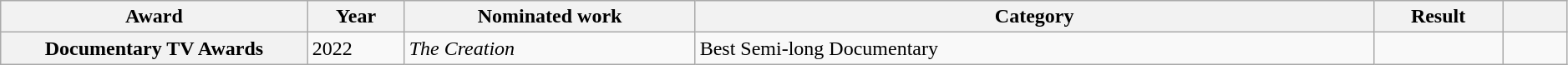<table class="wikitable sortable plainrowheaders" style="width:99%;">
<tr>
<th scope="col" style="width:19%;">Award</th>
<th scope="col" style="width:6%;">Year</th>
<th scope="col" style="width:18%;">Nominated work</th>
<th scope="col" style="width:42%;">Category</th>
<th scope="col" style="width:8%;">Result</th>
<th scope="col" style="width:4%;" class="unsortable"></th>
</tr>
<tr>
<th scope="row">Documentary TV Awards</th>
<td>2022</td>
<td><em>The Creation</em></td>
<td>Best Semi-long Documentary</td>
<td></td>
<td style="text-align:center;"></td>
</tr>
</table>
